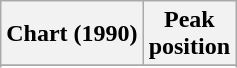<table class="wikitable sortable plainrowheaders">
<tr>
<th scope="col">Chart (1990)</th>
<th scope="col">Peak<br>position</th>
</tr>
<tr>
</tr>
<tr>
</tr>
</table>
